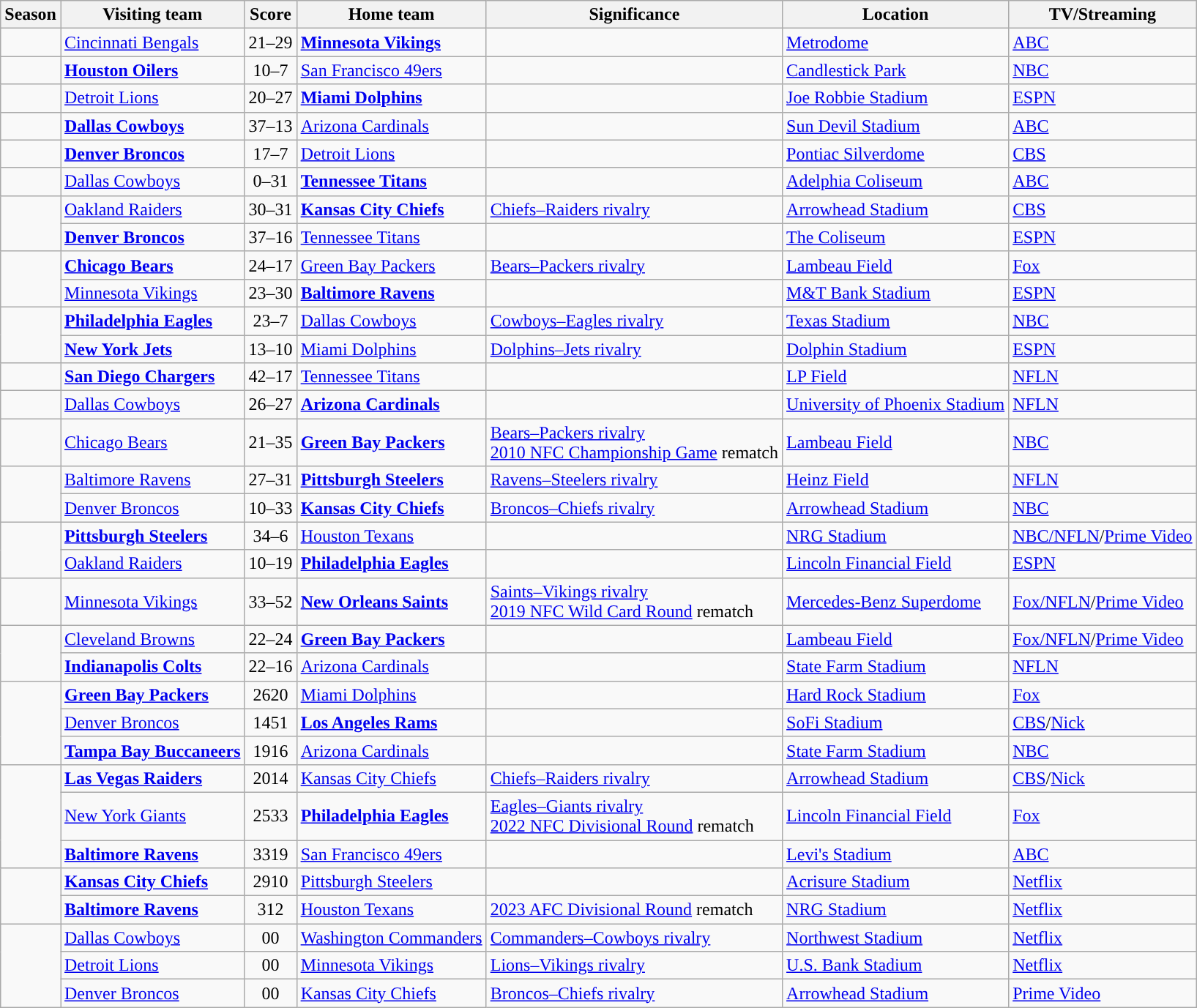<table class="wikitable">
<tr>
<th>Season</th>
<th>Visiting team</th>
<th>Score</th>
<th>Home team</th>
<th>Significance</th>
<th>Location</th>
<th>TV/Streaming</th>
</tr>
<tr>
<td align="center"></td>
<td><a href='#'>Cincinnati Bengals</a></td>
<td align="center">21–29</td>
<td><strong><a href='#'>Minnesota Vikings</a></strong></td>
<td></td>
<td><a href='#'>Metrodome</a></td>
<td><a href='#'>ABC</a></td>
</tr>
<tr>
<td align="center"></td>
<td><strong><a href='#'>Houston Oilers</a></strong></td>
<td align="center">10–7</td>
<td><a href='#'>San Francisco 49ers</a></td>
<td></td>
<td><a href='#'>Candlestick Park</a></td>
<td><a href='#'>NBC</a></td>
</tr>
<tr>
<td align="center"></td>
<td><a href='#'>Detroit Lions</a></td>
<td align="center">20–27</td>
<td><strong><a href='#'>Miami Dolphins</a></strong></td>
<td></td>
<td><a href='#'>Joe Robbie Stadium</a></td>
<td><a href='#'>ESPN</a></td>
</tr>
<tr>
<td align="center"></td>
<td><strong><a href='#'>Dallas Cowboys</a></strong></td>
<td align="center">37–13</td>
<td><a href='#'>Arizona Cardinals</a></td>
<td></td>
<td><a href='#'>Sun Devil Stadium</a></td>
<td><a href='#'>ABC</a></td>
</tr>
<tr>
<td align="center"></td>
<td><strong><a href='#'>Denver Broncos</a></strong></td>
<td align="center">17–7</td>
<td><a href='#'>Detroit Lions</a></td>
<td></td>
<td><a href='#'>Pontiac Silverdome</a></td>
<td><a href='#'>CBS</a></td>
</tr>
<tr>
<td align="center"></td>
<td><a href='#'>Dallas Cowboys</a></td>
<td align="center">0–31</td>
<td><strong><a href='#'>Tennessee Titans</a></strong></td>
<td></td>
<td><a href='#'>Adelphia Coliseum</a></td>
<td><a href='#'>ABC</a></td>
</tr>
<tr>
<td rowspan="2" align="center"></td>
<td><a href='#'>Oakland Raiders</a></td>
<td align="center">30–31</td>
<td><strong><a href='#'>Kansas City Chiefs</a></strong></td>
<td><a href='#'>Chiefs–Raiders rivalry</a></td>
<td><a href='#'>Arrowhead Stadium</a></td>
<td><a href='#'>CBS</a></td>
</tr>
<tr>
<td><strong><a href='#'>Denver Broncos</a></strong></td>
<td align="center">37–16</td>
<td><a href='#'>Tennessee Titans</a></td>
<td></td>
<td><a href='#'>The Coliseum</a></td>
<td><a href='#'>ESPN</a></td>
</tr>
<tr>
<td rowspan="2" align="center"></td>
<td><strong><a href='#'>Chicago Bears</a></strong></td>
<td align="center">24–17</td>
<td><a href='#'>Green Bay Packers</a></td>
<td><a href='#'>Bears–Packers rivalry</a></td>
<td><a href='#'>Lambeau Field</a></td>
<td><a href='#'>Fox</a></td>
</tr>
<tr>
<td><a href='#'>Minnesota Vikings</a></td>
<td align="center">23–30</td>
<td><strong><a href='#'>Baltimore Ravens</a></strong></td>
<td></td>
<td><a href='#'>M&T Bank Stadium</a></td>
<td><a href='#'>ESPN</a></td>
</tr>
<tr>
<td rowspan="2" align="center"></td>
<td><strong><a href='#'>Philadelphia Eagles</a></strong></td>
<td align="center">23–7</td>
<td><a href='#'>Dallas Cowboys</a></td>
<td><a href='#'>Cowboys–Eagles rivalry</a></td>
<td><a href='#'>Texas Stadium</a></td>
<td><a href='#'>NBC</a></td>
</tr>
<tr>
<td><strong><a href='#'>New York Jets</a></strong></td>
<td align="center">13–10</td>
<td><a href='#'>Miami Dolphins</a></td>
<td><a href='#'>Dolphins–Jets rivalry</a></td>
<td><a href='#'>Dolphin Stadium</a></td>
<td><a href='#'>ESPN</a></td>
</tr>
<tr>
<td align="center"></td>
<td><strong><a href='#'>San Diego Chargers</a></strong></td>
<td align="center">42–17</td>
<td><a href='#'>Tennessee Titans</a></td>
<td></td>
<td><a href='#'>LP Field</a></td>
<td><a href='#'>NFLN</a></td>
</tr>
<tr>
<td align="center"></td>
<td><a href='#'>Dallas Cowboys</a></td>
<td align="center">26–27</td>
<td><strong><a href='#'>Arizona Cardinals</a></strong></td>
<td></td>
<td><a href='#'>University of Phoenix Stadium</a></td>
<td><a href='#'>NFLN</a></td>
</tr>
<tr>
<td align="center"></td>
<td><a href='#'>Chicago Bears</a></td>
<td align="center">21–35</td>
<td><strong><a href='#'>Green Bay Packers</a></strong></td>
<td><a href='#'>Bears–Packers rivalry</a><br><a href='#'>2010 NFC Championship Game</a> rematch</td>
<td><a href='#'>Lambeau Field</a></td>
<td><a href='#'>NBC</a></td>
</tr>
<tr>
<td rowspan="2" align="center"></td>
<td><a href='#'>Baltimore Ravens</a></td>
<td align="center">27–31</td>
<td><strong><a href='#'>Pittsburgh Steelers</a></strong></td>
<td><a href='#'>Ravens–Steelers rivalry</a></td>
<td><a href='#'>Heinz Field</a></td>
<td><a href='#'>NFLN</a></td>
</tr>
<tr>
<td><a href='#'>Denver Broncos</a></td>
<td align="center">10–33</td>
<td><strong><a href='#'>Kansas City Chiefs</a></strong></td>
<td><a href='#'>Broncos–Chiefs rivalry</a></td>
<td><a href='#'>Arrowhead Stadium</a></td>
<td><a href='#'>NBC</a></td>
</tr>
<tr>
<td rowspan="2" align="center"></td>
<td><strong><a href='#'>Pittsburgh Steelers</a></strong></td>
<td align="center">34–6</td>
<td><a href='#'>Houston Texans</a></td>
<td></td>
<td><a href='#'>NRG Stadium</a></td>
<td><a href='#'>NBC/NFLN</a>/<a href='#'>Prime Video</a><br></td>
</tr>
<tr>
<td><a href='#'>Oakland Raiders</a></td>
<td align="center">10–19</td>
<td><strong><a href='#'>Philadelphia Eagles</a></strong></td>
<td></td>
<td><a href='#'>Lincoln Financial Field</a></td>
<td><a href='#'>ESPN</a></td>
</tr>
<tr>
<td align="center"></td>
<td><a href='#'>Minnesota Vikings</a></td>
<td align="center">33–52</td>
<td><strong><a href='#'>New Orleans Saints</a></strong></td>
<td><a href='#'>Saints–Vikings rivalry</a><br><a href='#'>2019 NFC Wild Card Round</a> rematch</td>
<td><a href='#'>Mercedes-Benz Superdome</a></td>
<td><a href='#'>Fox/NFLN</a>/<a href='#'>Prime Video</a></td>
</tr>
<tr>
<td rowspan="2" align="center"></td>
<td><a href='#'>Cleveland Browns</a></td>
<td align="center">22–24</td>
<td><strong><a href='#'>Green Bay Packers</a></strong></td>
<td></td>
<td><a href='#'>Lambeau Field</a></td>
<td><a href='#'>Fox/NFLN</a>/<a href='#'>Prime Video</a></td>
</tr>
<tr>
<td><strong><a href='#'>Indianapolis Colts</a></strong></td>
<td align="center">22–16</td>
<td><a href='#'>Arizona Cardinals</a></td>
<td></td>
<td><a href='#'>State Farm Stadium</a></td>
<td><a href='#'>NFLN</a></td>
</tr>
<tr>
<td rowspan="3" align="center"></td>
<td><strong><a href='#'>Green Bay Packers</a></strong></td>
<td align="center">2620</td>
<td><a href='#'>Miami Dolphins</a></td>
<td></td>
<td><a href='#'>Hard Rock Stadium</a></td>
<td><a href='#'>Fox</a></td>
</tr>
<tr>
<td><a href='#'>Denver Broncos</a></td>
<td align="center">1451</td>
<td><strong><a href='#'>Los Angeles Rams</a></strong></td>
<td></td>
<td><a href='#'>SoFi Stadium</a></td>
<td><a href='#'>CBS</a>/<a href='#'>Nick</a></td>
</tr>
<tr>
<td><strong><a href='#'>Tampa Bay Buccaneers</a></strong></td>
<td align="center">1916 </td>
<td><a href='#'>Arizona Cardinals</a></td>
<td></td>
<td><a href='#'>State Farm Stadium</a></td>
<td><a href='#'>NBC</a></td>
</tr>
<tr>
<td rowspan="3" align="center"></td>
<td><strong><a href='#'>Las Vegas Raiders</a></strong></td>
<td align="center">2014</td>
<td><a href='#'>Kansas City Chiefs</a></td>
<td><a href='#'>Chiefs–Raiders rivalry</a></td>
<td><a href='#'>Arrowhead Stadium</a></td>
<td><a href='#'>CBS</a>/<a href='#'>Nick</a></td>
</tr>
<tr>
<td><a href='#'>New York Giants</a></td>
<td align="center">2533</td>
<td><strong><a href='#'>Philadelphia Eagles</a></strong></td>
<td><a href='#'>Eagles–Giants rivalry</a><br><a href='#'>2022 NFC Divisional Round</a> rematch</td>
<td><a href='#'>Lincoln Financial Field</a></td>
<td><a href='#'>Fox</a></td>
</tr>
<tr>
<td><strong><a href='#'>Baltimore Ravens</a></strong></td>
<td align="center">3319</td>
<td><a href='#'>San Francisco 49ers</a></td>
<td></td>
<td><a href='#'>Levi's Stadium</a></td>
<td><a href='#'>ABC</a></td>
</tr>
<tr>
<td rowspan="2" align="center"></td>
<td><a href='#'><strong>Kansas City Chiefs</strong></a></td>
<td align="center">2910</td>
<td><a href='#'>Pittsburgh Steelers</a></td>
<td></td>
<td><a href='#'>Acrisure Stadium</a></td>
<td><a href='#'>Netflix</a></td>
</tr>
<tr>
<td><a href='#'><strong>Baltimore Ravens</strong></a></td>
<td align="center">312</td>
<td><a href='#'>Houston Texans</a></td>
<td><a href='#'>2023 AFC Divisional Round</a> rematch</td>
<td><a href='#'>NRG Stadium</a></td>
<td><a href='#'>Netflix</a></td>
</tr>
<tr>
<td rowspan="3" align="center"></td>
<td><a href='#'>Dallas Cowboys</a></td>
<td align="center">00</td>
<td><a href='#'>Washington Commanders</a></td>
<td><a href='#'>Commanders–Cowboys rivalry</a></td>
<td><a href='#'>Northwest Stadium</a></td>
<td><a href='#'>Netflix</a></td>
</tr>
<tr>
<td><a href='#'>Detroit Lions</a></td>
<td align="center">00</td>
<td><a href='#'>Minnesota Vikings</a></td>
<td><a href='#'>Lions–Vikings rivalry</a></td>
<td><a href='#'>U.S. Bank Stadium</a></td>
<td><a href='#'>Netflix</a></td>
</tr>
<tr>
<td><a href='#'>Denver Broncos</a></td>
<td align="center">00</td>
<td><a href='#'>Kansas City Chiefs</a></td>
<td><a href='#'>Broncos–Chiefs rivalry</a></td>
<td><a href='#'>Arrowhead Stadium</a></td>
<td><a href='#'>Prime Video</a></td>
</tr>
</table>
